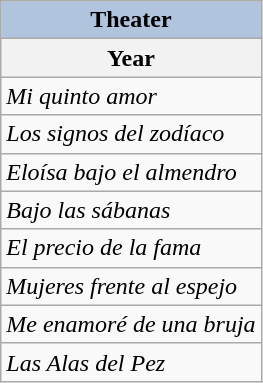<table class="wikitable">
<tr>
<th colspan="2" style="background:LightSteelBlue;">Theater</th>
</tr>
<tr>
<th>Year</th>
</tr>
<tr>
<td><em>Mi quinto amor</em></td>
</tr>
<tr>
<td><em>Los signos del zodíaco</em></td>
</tr>
<tr>
<td><em>Eloísa bajo el almendro</em></td>
</tr>
<tr>
<td><em>Bajo las sábanas</em></td>
</tr>
<tr>
<td><em>El precio de la fama</em></td>
</tr>
<tr>
<td><em>Mujeres frente al espejo</em></td>
</tr>
<tr>
<td><em>Me enamoré de una bruja</em></td>
</tr>
<tr>
<td><em> Las Alas del Pez</em></td>
</tr>
</table>
